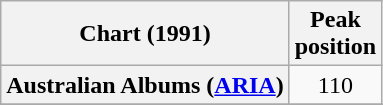<table class="wikitable sortable plainrowheaders" style="text-align:center">
<tr>
<th scope="col">Chart (1991)</th>
<th scope="col">Peak<br>position</th>
</tr>
<tr>
<th scope="row">Australian Albums (<a href='#'>ARIA</a>)</th>
<td>110</td>
</tr>
<tr>
</tr>
<tr>
</tr>
<tr>
</tr>
<tr>
</tr>
</table>
